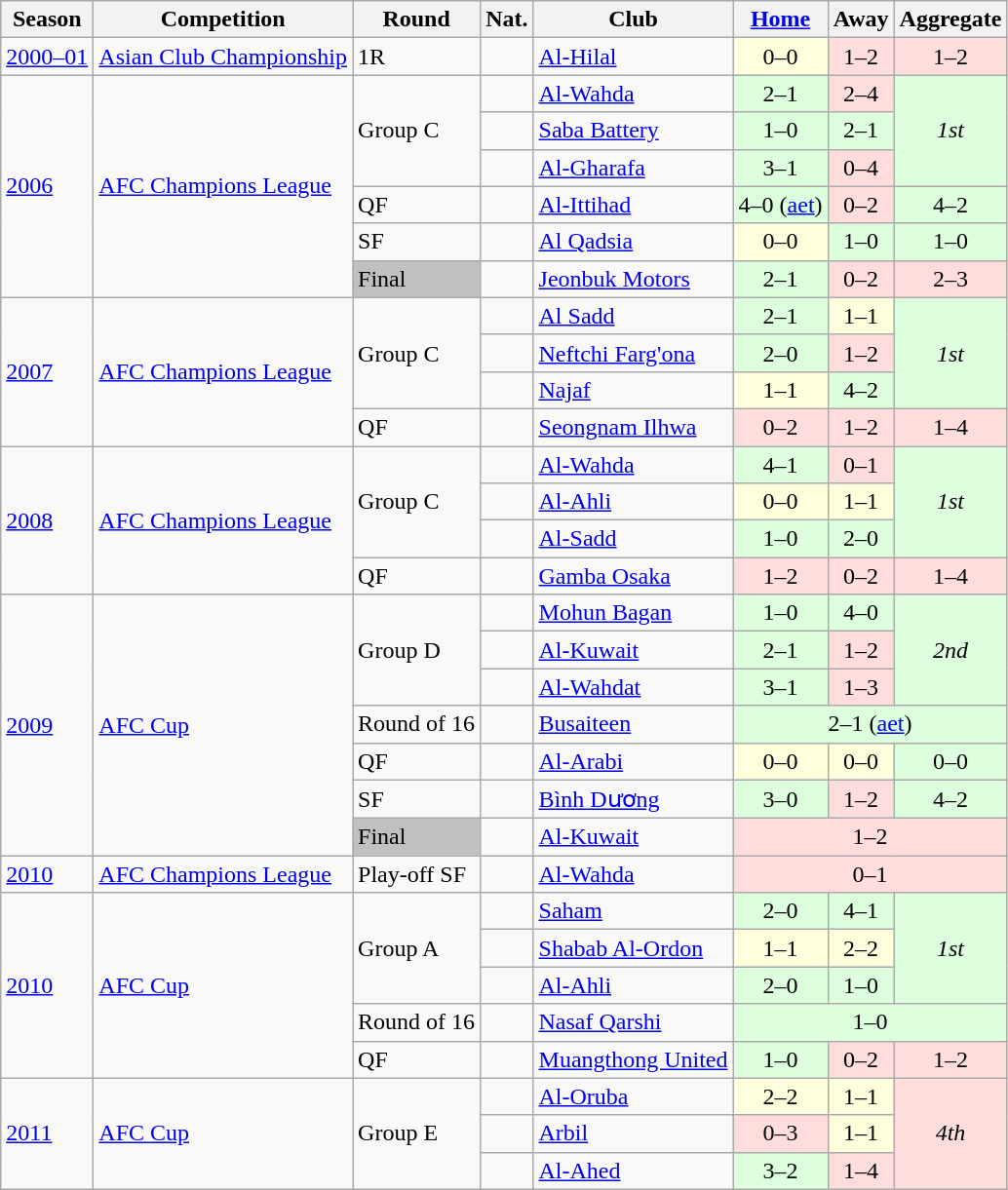<table class="wikitable collapsible collapsed">
<tr>
<th>Season</th>
<th>Competition</th>
<th>Round</th>
<th>Nat.</th>
<th>Club</th>
<th><a href='#'>Home</a></th>
<th>Away</th>
<th>Aggregate</th>
</tr>
<tr>
<td><a href='#'>2000–01</a></td>
<td><a href='#'>Asian Club Championship</a></td>
<td>1R</td>
<td></td>
<td><a href='#'>Al-Hilal</a></td>
<td align="center" bgcolor=#ffffdd>0–0</td>
<td align="center" bgcolor=#ffdddd>1–2</td>
<td align="center" bgcolor=#ffdddd>1–2</td>
</tr>
<tr>
<td rowspan=6><a href='#'>2006</a></td>
<td rowspan=6><a href='#'>AFC Champions League</a></td>
<td rowspan=3>Group C</td>
<td></td>
<td><a href='#'>Al-Wahda</a></td>
<td align="center" bgcolor=#ddffdd>2–1</td>
<td align="center" bgcolor=#ffdddd>2–4</td>
<td align="center" rowspan=3 style="background:#ddffdd;"><em>1st</em></td>
</tr>
<tr>
<td></td>
<td><a href='#'>Saba Battery</a></td>
<td align="center" bgcolor=#ddffdd>1–0</td>
<td align="center" bgcolor=#ddffdd>2–1</td>
</tr>
<tr>
<td></td>
<td><a href='#'>Al-Gharafa</a></td>
<td align="center" bgcolor=#ddffdd>3–1</td>
<td align="center" bgcolor=#ffdddd>0–4</td>
</tr>
<tr>
<td>QF</td>
<td></td>
<td><a href='#'>Al-Ittihad</a></td>
<td align="center" bgcolor=#ddffdd>4–0 (<a href='#'>aet</a>)</td>
<td align="center" bgcolor=#ffdddd>0–2</td>
<td align="center" bgcolor=#ddffdd>4–2</td>
</tr>
<tr>
<td>SF</td>
<td></td>
<td><a href='#'>Al Qadsia</a></td>
<td align="center" bgcolor=#ffffdd>0–0</td>
<td align="center" bgcolor=#ddffdd>1–0</td>
<td align="center" bgcolor=#ddffdd>1–0</td>
</tr>
<tr>
<td style=background:silver>Final</td>
<td></td>
<td><a href='#'>Jeonbuk Motors</a></td>
<td align="center" bgcolor=#ddffdd>2–1</td>
<td align="center" bgcolor=#ffdddd>0–2</td>
<td align="center" bgcolor=#ffdddd>2–3</td>
</tr>
<tr>
<td rowspan=4><a href='#'>2007</a></td>
<td rowspan=4><a href='#'>AFC Champions League</a></td>
<td rowspan=3>Group C</td>
<td></td>
<td><a href='#'>Al Sadd</a></td>
<td align="center" bgcolor=#ddffdd>2–1</td>
<td align="center" bgcolor=#ffffdd>1–1</td>
<td align="center" rowspan=3 style="background:#ddffdd;"><em>1st</em></td>
</tr>
<tr>
<td></td>
<td><a href='#'>Neftchi Farg'ona</a></td>
<td align="center" bgcolor=#ddffdd>2–0</td>
<td align="center" bgcolor=#ffdddd>1–2</td>
</tr>
<tr>
<td></td>
<td><a href='#'>Najaf</a></td>
<td align="center" bgcolor=#ffffdd>1–1</td>
<td align="center" bgcolor=#ddffdd>4–2</td>
</tr>
<tr>
<td>QF</td>
<td></td>
<td><a href='#'>Seongnam Ilhwa</a></td>
<td align="center" bgcolor=#ffdddd>0–2</td>
<td align="center" bgcolor=#ffdddd>1–2</td>
<td align="center" bgcolor=#ffdddd>1–4</td>
</tr>
<tr>
<td rowspan=4><a href='#'>2008</a></td>
<td rowspan=4><a href='#'>AFC Champions League</a></td>
<td rowspan=3>Group C</td>
<td></td>
<td><a href='#'>Al-Wahda</a></td>
<td align="center" bgcolor=#ddffdd>4–1</td>
<td align="center" bgcolor=#ffdddd>0–1</td>
<td align="center" rowspan=3 style="background:#ddffdd;"><em>1st</em></td>
</tr>
<tr>
<td></td>
<td><a href='#'>Al-Ahli</a></td>
<td align="center" bgcolor=#ffffdd>0–0</td>
<td align="center" bgcolor=#ffffdd>1–1</td>
</tr>
<tr>
<td></td>
<td><a href='#'>Al-Sadd</a></td>
<td align="center" bgcolor=#ddffdd>1–0</td>
<td align="center" bgcolor=#ddffdd>2–0</td>
</tr>
<tr>
<td>QF</td>
<td></td>
<td><a href='#'>Gamba Osaka</a></td>
<td align="center" bgcolor=#ffdddd>1–2</td>
<td align="center" bgcolor=#ffdddd>0–2</td>
<td align="center" bgcolor=#ffdddd>1–4</td>
</tr>
<tr>
<td rowspan=7><a href='#'>2009</a></td>
<td rowspan=7><a href='#'>AFC Cup</a></td>
<td rowspan=3>Group D</td>
<td></td>
<td><a href='#'>Mohun Bagan</a></td>
<td align="center" bgcolor=#ddffdd>1–0</td>
<td align="center" bgcolor=#ddffdd>4–0</td>
<td align="center" rowspan=3 style="background:#ddffdd;"><em>2nd</em></td>
</tr>
<tr>
<td></td>
<td><a href='#'>Al-Kuwait</a></td>
<td align="center" bgcolor=#ddffdd>2–1</td>
<td align="center" bgcolor=#ffdddd>1–2</td>
</tr>
<tr>
<td></td>
<td><a href='#'>Al-Wahdat</a></td>
<td align="center" bgcolor=#ddffdd>3–1</td>
<td align="center" bgcolor=#ffdddd>1–3</td>
</tr>
<tr>
<td>Round of 16</td>
<td></td>
<td><a href='#'>Busaiteen</a></td>
<td colspan=3 align="center" bgcolor=#ddffdd>2–1 (<a href='#'>aet</a>)</td>
</tr>
<tr>
<td>QF</td>
<td></td>
<td><a href='#'>Al-Arabi</a></td>
<td align="center" bgcolor=#ffffdd>0–0</td>
<td align="center" bgcolor=#ffffdd>0–0</td>
<td align="center" bgcolor=#ddffdd>0–0 </td>
</tr>
<tr>
<td>SF</td>
<td></td>
<td><a href='#'>Bình Dương</a></td>
<td align="center" bgcolor=#ddffdd>3–0</td>
<td align="center" bgcolor=#ffdddd>1–2</td>
<td align="center" bgcolor=#ddffdd>4–2</td>
</tr>
<tr>
<td style=background:silver>Final</td>
<td></td>
<td><a href='#'>Al-Kuwait</a></td>
<td colspan=3 align="center" bgcolor=#ffdddd>1–2</td>
</tr>
<tr>
<td><a href='#'>2010</a></td>
<td><a href='#'>AFC Champions League</a></td>
<td>Play-off SF</td>
<td></td>
<td><a href='#'>Al-Wahda</a></td>
<td colspan=3 align="center" bgcolor=#ffdddd>0–1</td>
</tr>
<tr>
<td rowspan=5><a href='#'>2010</a></td>
<td rowspan=5><a href='#'>AFC Cup</a></td>
<td rowspan=3>Group A</td>
<td></td>
<td><a href='#'>Saham</a></td>
<td align="center" bgcolor=#ddffdd>2–0</td>
<td align="center" bgcolor=#ddffdd>4–1</td>
<td align="center" rowspan=3 style="background:#ddffdd;"><em>1st</em></td>
</tr>
<tr>
<td></td>
<td><a href='#'>Shabab Al-Ordon</a></td>
<td align="center" bgcolor=#ffffdd>1–1</td>
<td align="center" bgcolor=#ffffdd>2–2</td>
</tr>
<tr>
<td></td>
<td><a href='#'>Al-Ahli</a></td>
<td align="center" bgcolor=#ddffdd>2–0</td>
<td align="center" bgcolor=#ddffdd>1–0</td>
</tr>
<tr>
<td>Round of 16</td>
<td></td>
<td><a href='#'>Nasaf Qarshi</a></td>
<td colspan=3 align="center" bgcolor=#ddffdd>1–0</td>
</tr>
<tr>
<td>QF</td>
<td></td>
<td><a href='#'>Muangthong United</a></td>
<td align="center" bgcolor=#ddffdd>1–0</td>
<td align="center" bgcolor=#ffdddd>0–2</td>
<td align="center" bgcolor=#ffdddd>1–2</td>
</tr>
<tr>
<td rowspan=3><a href='#'>2011</a></td>
<td rowspan=3><a href='#'>AFC Cup</a></td>
<td rowspan=3>Group E</td>
<td></td>
<td><a href='#'>Al-Oruba</a></td>
<td align="center" bgcolor=#ffffdd>2–2</td>
<td align="center" bgcolor=#ffffdd>1–1</td>
<td align="center" rowspan=3 style="background:#ffdddd;"><em>4th</em></td>
</tr>
<tr>
<td></td>
<td><a href='#'>Arbil</a></td>
<td align="center" bgcolor=#ffdddd>0–3</td>
<td align="center" bgcolor=#ffffdd>1–1</td>
</tr>
<tr>
<td></td>
<td><a href='#'>Al-Ahed</a></td>
<td align="center" bgcolor=#ddffdd>3–2</td>
<td align="center" bgcolor=#ffdddd>1–4</td>
</tr>
</table>
